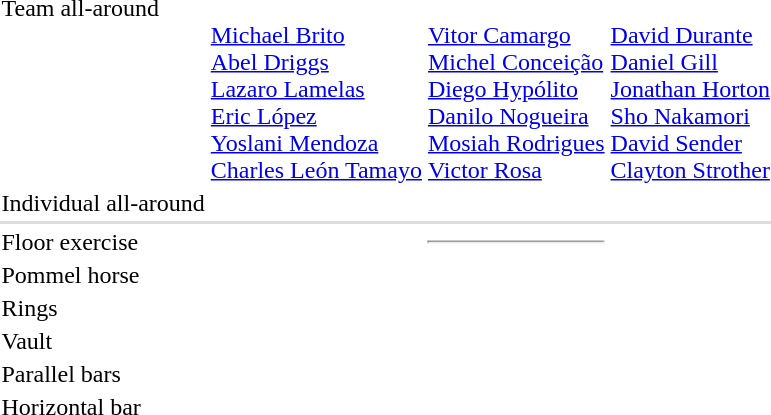<table>
<tr valign="top">
<td>Team all-around<br></td>
<td><br><a href='#'>Michael Brito</a><br><a href='#'>Abel Driggs</a><br><a href='#'>Lazaro Lamelas</a><br><a href='#'>Eric López</a><br><a href='#'>Yoslani Mendoza</a><br><a href='#'>Charles León Tamayo</a></td>
<td><br><a href='#'>Vitor Camargo</a><br><a href='#'>Michel Conceição</a><br><a href='#'>Diego Hypólito</a><br><a href='#'>Danilo Nogueira</a><br><a href='#'>Mosiah Rodrigues</a><br><a href='#'>Victor Rosa</a></td>
<td><br><a href='#'>David Durante</a><br><a href='#'>Daniel Gill</a><br><a href='#'>Jonathan Horton</a><br><a href='#'>Sho Nakamori</a><br><a href='#'>David Sender</a><br><a href='#'>Clayton Strother</a></td>
</tr>
<tr>
<td>Individual all-around<br></td>
<td></td>
<td></td>
<td></td>
</tr>
<tr bgcolor=#DDDDDD>
<td colspan=7></td>
</tr>
<tr>
<td>Floor exercise<br></td>
<td></td>
<td><hr></td>
<td></td>
</tr>
<tr>
<td rowspan=2>Pommel horse<br></td>
<td rowspan=2></td>
<td rowspan=2></td>
<td></td>
</tr>
<tr>
<td></td>
</tr>
<tr>
<td>Rings<br></td>
<td></td>
<td></td>
<td></td>
</tr>
<tr>
<td>Vault<br></td>
<td></td>
<td></td>
<td></td>
</tr>
<tr>
<td>Parallel bars<br></td>
<td></td>
<td></td>
<td></td>
</tr>
<tr>
<td>Horizontal bar<br></td>
<td></td>
<td></td>
<td></td>
</tr>
</table>
